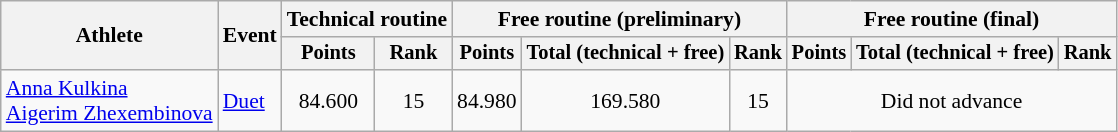<table class="wikitable" style="font-size:90%;">
<tr>
<th rowspan="2">Athlete</th>
<th rowspan="2">Event</th>
<th colspan=2>Technical routine</th>
<th colspan=3>Free routine (preliminary)</th>
<th colspan=3>Free routine (final)</th>
</tr>
<tr style="font-size:95%">
<th>Points</th>
<th>Rank</th>
<th>Points</th>
<th>Total (technical + free)</th>
<th>Rank</th>
<th>Points</th>
<th>Total (technical + free)</th>
<th>Rank</th>
</tr>
<tr align=center>
<td align=left><a href='#'>Anna Kulkina</a><br><a href='#'>Aigerim Zhexembinova</a></td>
<td align=left><a href='#'>Duet</a></td>
<td>84.600</td>
<td>15</td>
<td>84.980</td>
<td>169.580</td>
<td>15</td>
<td colspan=3>Did not advance</td>
</tr>
</table>
